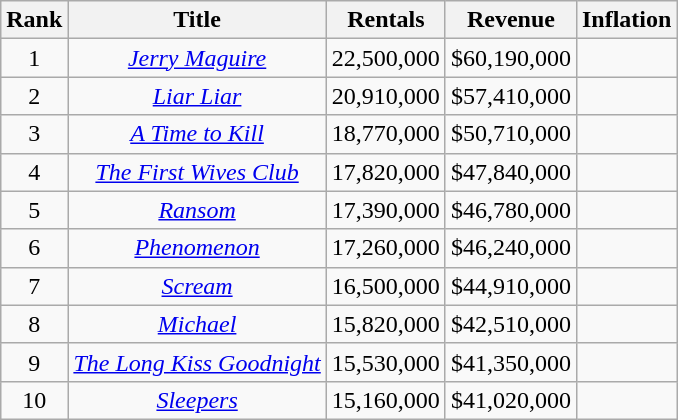<table class="wikitable sortable" style="text-align:center">
<tr>
<th>Rank</th>
<th>Title</th>
<th>Rentals</th>
<th>Revenue</th>
<th>Inflation</th>
</tr>
<tr>
<td>1</td>
<td><em><a href='#'>Jerry Maguire</a></em></td>
<td>22,500,000</td>
<td>$60,190,000</td>
<td></td>
</tr>
<tr>
<td>2</td>
<td><em><a href='#'>Liar Liar</a></em></td>
<td>20,910,000</td>
<td>$57,410,000</td>
<td></td>
</tr>
<tr>
<td>3</td>
<td><em><a href='#'>A Time to Kill</a></em></td>
<td>18,770,000</td>
<td>$50,710,000</td>
<td></td>
</tr>
<tr>
<td>4</td>
<td><em><a href='#'>The First Wives Club</a></em></td>
<td>17,820,000</td>
<td>$47,840,000</td>
<td></td>
</tr>
<tr>
<td>5</td>
<td><em><a href='#'>Ransom</a></em></td>
<td>17,390,000</td>
<td>$46,780,000</td>
<td></td>
</tr>
<tr>
<td>6</td>
<td><em><a href='#'>Phenomenon</a></em></td>
<td>17,260,000</td>
<td>$46,240,000</td>
<td></td>
</tr>
<tr>
<td>7</td>
<td><em><a href='#'>Scream</a></em></td>
<td>16,500,000</td>
<td>$44,910,000</td>
<td></td>
</tr>
<tr>
<td>8</td>
<td><em><a href='#'>Michael</a></em></td>
<td>15,820,000</td>
<td>$42,510,000</td>
<td></td>
</tr>
<tr>
<td>9</td>
<td><em><a href='#'>The Long Kiss Goodnight</a></em></td>
<td>15,530,000</td>
<td>$41,350,000</td>
<td></td>
</tr>
<tr>
<td>10</td>
<td><em><a href='#'>Sleepers</a></em></td>
<td>15,160,000</td>
<td>$41,020,000</td>
<td></td>
</tr>
</table>
